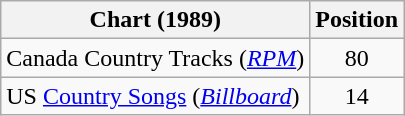<table class="wikitable sortable">
<tr>
<th scope="col">Chart (1989)</th>
<th scope="col">Position</th>
</tr>
<tr>
<td>Canada Country Tracks (<em><a href='#'>RPM</a></em>)</td>
<td align="center">80</td>
</tr>
<tr>
<td>US <a href='#'>Country Songs</a> (<em><a href='#'>Billboard</a></em>)</td>
<td align="center">14</td>
</tr>
</table>
